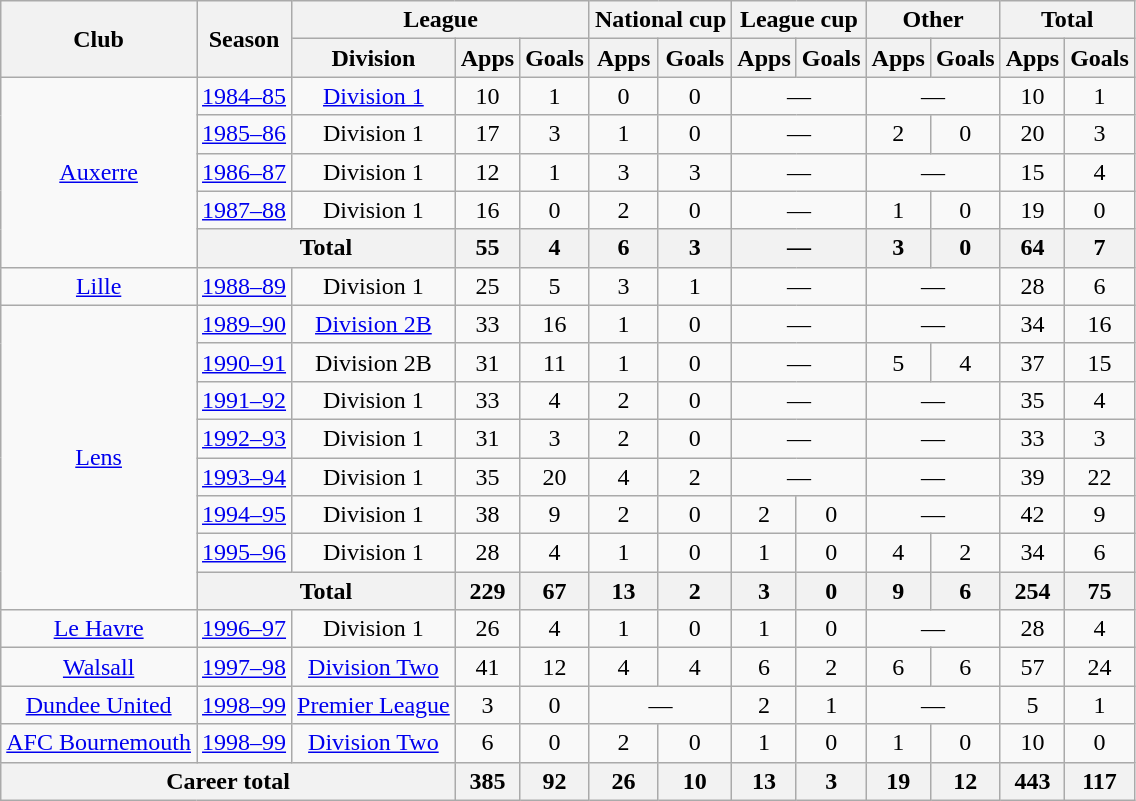<table class="wikitable" style="text-align:center">
<tr>
<th rowspan="2">Club</th>
<th rowspan="2">Season</th>
<th colspan="3">League</th>
<th colspan="2">National cup</th>
<th colspan="2">League cup</th>
<th colspan="2">Other</th>
<th colspan="2">Total</th>
</tr>
<tr>
<th>Division</th>
<th>Apps</th>
<th>Goals</th>
<th>Apps</th>
<th>Goals</th>
<th>Apps</th>
<th>Goals</th>
<th>Apps</th>
<th>Goals</th>
<th>Apps</th>
<th>Goals</th>
</tr>
<tr>
<td rowspan="5"><a href='#'>Auxerre</a></td>
<td><a href='#'>1984–85</a></td>
<td><a href='#'>Division 1</a></td>
<td>10</td>
<td>1</td>
<td>0</td>
<td>0</td>
<td colspan="2">—</td>
<td colspan="2">—</td>
<td>10</td>
<td>1</td>
</tr>
<tr>
<td><a href='#'>1985–86</a></td>
<td>Division 1</td>
<td>17</td>
<td>3</td>
<td>1</td>
<td>0</td>
<td colspan="2">—</td>
<td>2</td>
<td>0</td>
<td>20</td>
<td>3</td>
</tr>
<tr>
<td><a href='#'>1986–87</a></td>
<td>Division 1</td>
<td>12</td>
<td>1</td>
<td>3</td>
<td>3</td>
<td colspan="2">—</td>
<td colspan="2">—</td>
<td>15</td>
<td>4</td>
</tr>
<tr>
<td><a href='#'>1987–88</a></td>
<td>Division 1</td>
<td>16</td>
<td>0</td>
<td>2</td>
<td>0</td>
<td colspan="2">—</td>
<td>1</td>
<td>0</td>
<td>19</td>
<td>0</td>
</tr>
<tr>
<th colspan="2">Total</th>
<th>55</th>
<th>4</th>
<th>6</th>
<th>3</th>
<th colspan="2">—</th>
<th>3</th>
<th>0</th>
<th>64</th>
<th>7</th>
</tr>
<tr>
<td><a href='#'>Lille</a></td>
<td><a href='#'>1988–89</a></td>
<td>Division 1</td>
<td>25</td>
<td>5</td>
<td>3</td>
<td>1</td>
<td colspan="2">—</td>
<td colspan="2">—</td>
<td>28</td>
<td>6</td>
</tr>
<tr>
<td rowspan="8"><a href='#'>Lens</a></td>
<td><a href='#'>1989–90</a></td>
<td><a href='#'>Division 2B</a></td>
<td>33</td>
<td>16</td>
<td>1</td>
<td>0</td>
<td colspan="2">—</td>
<td colspan="2">—</td>
<td>34</td>
<td>16</td>
</tr>
<tr>
<td><a href='#'>1990–91</a></td>
<td>Division 2B</td>
<td>31</td>
<td>11</td>
<td>1</td>
<td>0</td>
<td colspan="2">—</td>
<td>5</td>
<td>4</td>
<td>37</td>
<td>15</td>
</tr>
<tr>
<td><a href='#'>1991–92</a></td>
<td>Division 1</td>
<td>33</td>
<td>4</td>
<td>2</td>
<td>0</td>
<td colspan="2">—</td>
<td colspan="2">—</td>
<td>35</td>
<td>4</td>
</tr>
<tr>
<td><a href='#'>1992–93</a></td>
<td>Division 1</td>
<td>31</td>
<td>3</td>
<td>2</td>
<td>0</td>
<td colspan="2">—</td>
<td colspan="2">—</td>
<td>33</td>
<td>3</td>
</tr>
<tr>
<td><a href='#'>1993–94</a></td>
<td>Division 1</td>
<td>35</td>
<td>20</td>
<td>4</td>
<td>2</td>
<td colspan="2">—</td>
<td colspan="2">—</td>
<td>39</td>
<td>22</td>
</tr>
<tr>
<td><a href='#'>1994–95</a></td>
<td>Division 1</td>
<td>38</td>
<td>9</td>
<td>2</td>
<td>0</td>
<td>2</td>
<td>0</td>
<td colspan="2">—</td>
<td>42</td>
<td>9</td>
</tr>
<tr>
<td><a href='#'>1995–96</a></td>
<td>Division 1</td>
<td>28</td>
<td>4</td>
<td>1</td>
<td>0</td>
<td>1</td>
<td>0</td>
<td>4</td>
<td>2</td>
<td>34</td>
<td>6</td>
</tr>
<tr>
<th colspan="2">Total</th>
<th>229</th>
<th>67</th>
<th>13</th>
<th>2</th>
<th>3</th>
<th>0</th>
<th>9</th>
<th>6</th>
<th>254</th>
<th>75</th>
</tr>
<tr>
<td><a href='#'>Le Havre</a></td>
<td><a href='#'>1996–97</a></td>
<td>Division 1</td>
<td>26</td>
<td>4</td>
<td>1</td>
<td>0</td>
<td>1</td>
<td>0</td>
<td colspan="2">—</td>
<td>28</td>
<td>4</td>
</tr>
<tr>
<td><a href='#'>Walsall</a></td>
<td><a href='#'>1997–98</a></td>
<td><a href='#'>Division Two</a></td>
<td>41</td>
<td>12</td>
<td>4</td>
<td>4</td>
<td>6</td>
<td>2</td>
<td>6</td>
<td>6</td>
<td>57</td>
<td>24</td>
</tr>
<tr>
<td><a href='#'>Dundee United</a></td>
<td><a href='#'>1998–99</a></td>
<td><a href='#'>Premier League</a></td>
<td>3</td>
<td>0</td>
<td colspan="2">—</td>
<td>2</td>
<td>1</td>
<td colspan="2">—</td>
<td>5</td>
<td>1</td>
</tr>
<tr>
<td><a href='#'>AFC Bournemouth</a></td>
<td><a href='#'>1998–99</a></td>
<td><a href='#'>Division Two</a></td>
<td>6</td>
<td>0</td>
<td>2</td>
<td>0</td>
<td>1</td>
<td>0</td>
<td>1</td>
<td>0</td>
<td>10</td>
<td>0</td>
</tr>
<tr>
<th colspan="3">Career total</th>
<th>385</th>
<th>92</th>
<th>26</th>
<th>10</th>
<th>13</th>
<th>3</th>
<th>19</th>
<th>12</th>
<th>443</th>
<th>117</th>
</tr>
</table>
